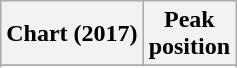<table class="wikitable plainrowheaders">
<tr>
<th>Chart (2017)</th>
<th>Peak<br>position</th>
</tr>
<tr>
</tr>
<tr>
</tr>
<tr>
</tr>
</table>
